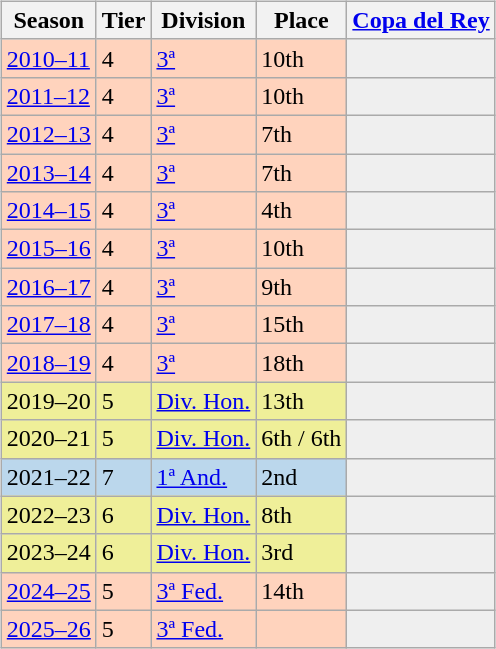<table>
<tr>
<td valign="top" width=0%><br><table class="wikitable">
<tr style="background:#f0f6fa;">
<th>Season</th>
<th>Tier</th>
<th>Division</th>
<th>Place</th>
<th><a href='#'>Copa del Rey</a></th>
</tr>
<tr>
<td style="background:#FFD3BD;"><a href='#'>2010–11</a></td>
<td style="background:#FFD3BD;">4</td>
<td style="background:#FFD3BD;"><a href='#'>3ª</a></td>
<td style="background:#FFD3BD;">10th</td>
<td style="background:#efefef;"></td>
</tr>
<tr>
<td style="background:#FFD3BD;"><a href='#'>2011–12</a></td>
<td style="background:#FFD3BD;">4</td>
<td style="background:#FFD3BD;"><a href='#'>3ª</a></td>
<td style="background:#FFD3BD;">10th</td>
<td style="background:#efefef;"></td>
</tr>
<tr>
<td style="background:#FFD3BD;"><a href='#'>2012–13</a></td>
<td style="background:#FFD3BD;">4</td>
<td style="background:#FFD3BD;"><a href='#'>3ª</a></td>
<td style="background:#FFD3BD;">7th</td>
<td style="background:#efefef;"></td>
</tr>
<tr>
<td style="background:#FFD3BD;"><a href='#'>2013–14</a></td>
<td style="background:#FFD3BD;">4</td>
<td style="background:#FFD3BD;"><a href='#'>3ª</a></td>
<td style="background:#FFD3BD;">7th</td>
<td style="background:#efefef;"></td>
</tr>
<tr>
<td style="background:#FFD3BD;"><a href='#'>2014–15</a></td>
<td style="background:#FFD3BD;">4</td>
<td style="background:#FFD3BD;"><a href='#'>3ª</a></td>
<td style="background:#FFD3BD;">4th</td>
<td style="background:#efefef;"></td>
</tr>
<tr>
<td style="background:#FFD3BD;"><a href='#'>2015–16</a></td>
<td style="background:#FFD3BD;">4</td>
<td style="background:#FFD3BD;"><a href='#'>3ª</a></td>
<td style="background:#FFD3BD;">10th</td>
<td style="background:#efefef;"></td>
</tr>
<tr>
<td style="background:#FFD3BD;"><a href='#'>2016–17</a></td>
<td style="background:#FFD3BD;">4</td>
<td style="background:#FFD3BD;"><a href='#'>3ª</a></td>
<td style="background:#FFD3BD;">9th</td>
<td style="background:#efefef;"></td>
</tr>
<tr>
<td style="background:#FFD3BD;"><a href='#'>2017–18</a></td>
<td style="background:#FFD3BD;">4</td>
<td style="background:#FFD3BD;"><a href='#'>3ª</a></td>
<td style="background:#FFD3BD;">15th</td>
<td style="background:#efefef;"></td>
</tr>
<tr>
<td style="background:#FFD3BD;"><a href='#'>2018–19</a></td>
<td style="background:#FFD3BD;">4</td>
<td style="background:#FFD3BD;"><a href='#'>3ª</a></td>
<td style="background:#FFD3BD;">18th</td>
<td style="background:#efefef;"></td>
</tr>
<tr>
<td style="background:#EFEF99;">2019–20</td>
<td style="background:#EFEF99;">5</td>
<td style="background:#EFEF99;"><a href='#'>Div. Hon.</a></td>
<td style="background:#EFEF99;">13th</td>
<td style="background:#efefef;"></td>
</tr>
<tr>
<td style="background:#EFEF99;">2020–21</td>
<td style="background:#EFEF99;">5</td>
<td style="background:#EFEF99;"><a href='#'>Div. Hon.</a></td>
<td style="background:#EFEF99;">6th / 6th</td>
<td style="background:#efefef;"></td>
</tr>
<tr>
<td style="background:#BBD7EC;">2021–22</td>
<td style="background:#BBD7EC;">7</td>
<td style="background:#BBD7EC;"><a href='#'>1ª And.</a></td>
<td style="background:#BBD7EC;">2nd</td>
<th style="background:#efefef;"></th>
</tr>
<tr>
<td style="background:#EFEF99;">2022–23</td>
<td style="background:#EFEF99;">6</td>
<td style="background:#EFEF99;"><a href='#'>Div. Hon.</a></td>
<td style="background:#EFEF99;">8th</td>
<td style="background:#efefef;"></td>
</tr>
<tr>
<td style="background:#EFEF99;">2023–24</td>
<td style="background:#EFEF99;">6</td>
<td style="background:#EFEF99;"><a href='#'>Div. Hon.</a></td>
<td style="background:#EFEF99;">3rd</td>
<td style="background:#efefef;"></td>
</tr>
<tr>
<td style="background:#FFD3BD;"><a href='#'>2024–25</a></td>
<td style="background:#FFD3BD;">5</td>
<td style="background:#FFD3BD;"><a href='#'>3ª Fed.</a></td>
<td style="background:#FFD3BD;">14th</td>
<th style="background:#efefef;"></th>
</tr>
<tr>
<td style="background:#FFD3BD;"><a href='#'>2025–26</a></td>
<td style="background:#FFD3BD;">5</td>
<td style="background:#FFD3BD;"><a href='#'>3ª Fed.</a></td>
<td style="background:#FFD3BD;"></td>
<th style="background:#efefef;"></th>
</tr>
</table>
</td>
</tr>
</table>
